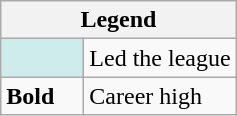<table class="wikitable mw-collapsible">
<tr>
<th colspan="2">Legend</th>
</tr>
<tr>
<td style="background:#cfecec; width:3em;"></td>
<td>Led the league</td>
</tr>
<tr>
<td><strong>Bold</strong></td>
<td>Career high</td>
</tr>
</table>
